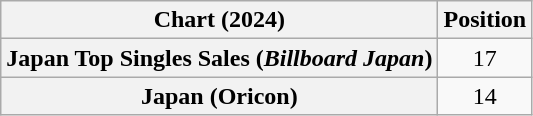<table class="wikitable sortable plainrowheaders" style="text-align:center">
<tr>
<th scope="col">Chart (2024)</th>
<th scope="col">Position</th>
</tr>
<tr>
<th scope="row">Japan Top Singles Sales (<em>Billboard Japan</em>)</th>
<td>17</td>
</tr>
<tr>
<th scope="row">Japan (Oricon)</th>
<td>14</td>
</tr>
</table>
